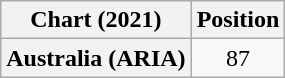<table class="wikitable plainrowheaders" style="text-align:center;">
<tr>
<th scope="col">Chart (2021)</th>
<th scope="col">Position</th>
</tr>
<tr>
<th scope="row">Australia (ARIA)</th>
<td>87</td>
</tr>
</table>
